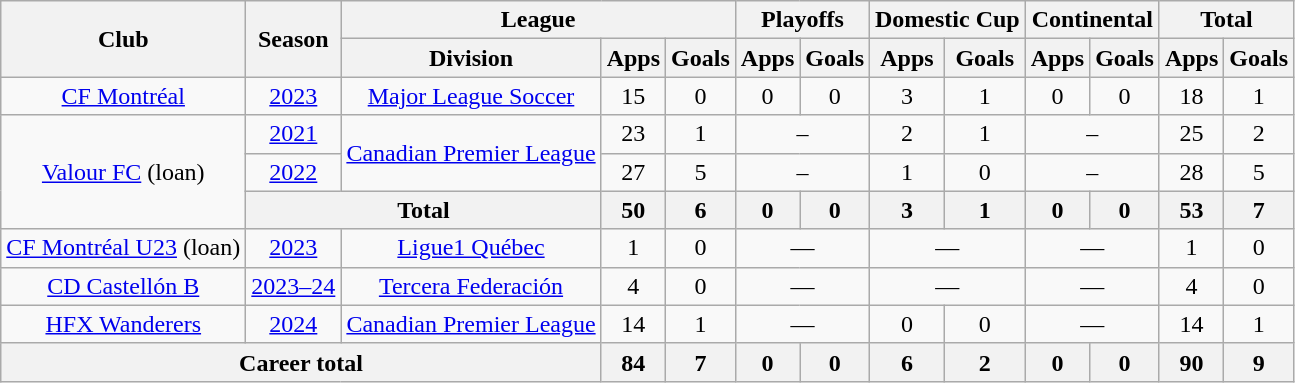<table class="wikitable" style="text-align: center">
<tr>
<th rowspan="2">Club</th>
<th rowspan="2">Season</th>
<th colspan="3">League</th>
<th colspan="2">Playoffs</th>
<th colspan="2">Domestic Cup</th>
<th colspan="2">Continental</th>
<th colspan="2">Total</th>
</tr>
<tr>
<th>Division</th>
<th>Apps</th>
<th>Goals</th>
<th>Apps</th>
<th>Goals</th>
<th>Apps</th>
<th>Goals</th>
<th>Apps</th>
<th>Goals</th>
<th>Apps</th>
<th>Goals</th>
</tr>
<tr>
<td><a href='#'>CF Montréal</a></td>
<td><a href='#'>2023</a></td>
<td><a href='#'>Major League Soccer</a></td>
<td>15</td>
<td>0</td>
<td>0</td>
<td>0</td>
<td>3</td>
<td>1</td>
<td>0</td>
<td>0</td>
<td>18</td>
<td>1</td>
</tr>
<tr>
<td rowspan=3><a href='#'>Valour FC</a> (loan)</td>
<td><a href='#'>2021</a></td>
<td rowspan=2><a href='#'>Canadian Premier League</a></td>
<td>23</td>
<td>1</td>
<td colspan="2">–</td>
<td>2</td>
<td>1</td>
<td colspan="2">–</td>
<td>25</td>
<td>2</td>
</tr>
<tr>
<td><a href='#'>2022</a></td>
<td>27</td>
<td>5</td>
<td colspan="2">–</td>
<td>1</td>
<td>0</td>
<td colspan="2">–</td>
<td>28</td>
<td>5</td>
</tr>
<tr>
<th colspan="2"><strong>Total</strong></th>
<th>50</th>
<th>6</th>
<th>0</th>
<th>0</th>
<th>3</th>
<th>1</th>
<th>0</th>
<th>0</th>
<th>53</th>
<th>7</th>
</tr>
<tr>
<td><a href='#'>CF Montréal U23</a> (loan)</td>
<td><a href='#'>2023</a></td>
<td><a href='#'>Ligue1 Québec</a></td>
<td>1</td>
<td>0</td>
<td colspan="2">—</td>
<td colspan="2">—</td>
<td colspan="2">—</td>
<td>1</td>
<td>0</td>
</tr>
<tr>
<td><a href='#'>CD Castellón B</a></td>
<td><a href='#'>2023–24</a></td>
<td><a href='#'>Tercera Federación</a></td>
<td>4</td>
<td>0</td>
<td colspan="2">—</td>
<td colspan="2">—</td>
<td colspan="2">—</td>
<td>4</td>
<td>0</td>
</tr>
<tr>
<td><a href='#'>HFX Wanderers</a></td>
<td><a href='#'>2024</a></td>
<td><a href='#'>Canadian Premier League</a></td>
<td>14</td>
<td>1</td>
<td colspan="2">—</td>
<td>0</td>
<td>0</td>
<td colspan="2">—</td>
<td>14</td>
<td>1</td>
</tr>
<tr>
<th colspan="3"><strong>Career total</strong></th>
<th>84</th>
<th>7</th>
<th>0</th>
<th>0</th>
<th>6</th>
<th>2</th>
<th>0</th>
<th>0</th>
<th>90</th>
<th>9</th>
</tr>
</table>
